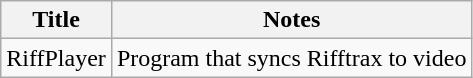<table class="wikitable sortable">
<tr>
<th>Title</th>
<th>Notes</th>
</tr>
<tr>
<td>RiffPlayer</td>
<td>Program that syncs Rifftrax to video</td>
</tr>
</table>
